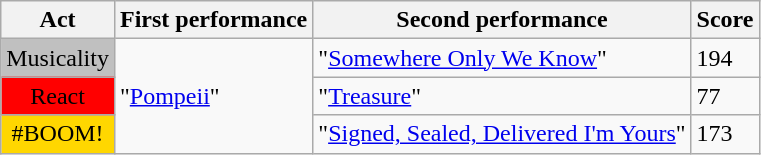<table class="wikitable">
<tr>
<th>Act</th>
<th>First performance</th>
<th>Second performance</th>
<th>Score</th>
</tr>
<tr>
<td style="background:silver; text-align:center;">Musicality</td>
<td rowspan=3>"<a href='#'>Pompeii</a>"</td>
<td>"<a href='#'>Somewhere Only We Know</a>"</td>
<td>194</td>
</tr>
<tr>
<td style="background:red; text-align:center;">React</td>
<td>"<a href='#'>Treasure</a>"</td>
<td>77</td>
</tr>
<tr>
<td style="background:gold; text-align:center;">#BOOM!</td>
<td>"<a href='#'>Signed, Sealed, Delivered I'm Yours</a>"</td>
<td>173</td>
</tr>
</table>
